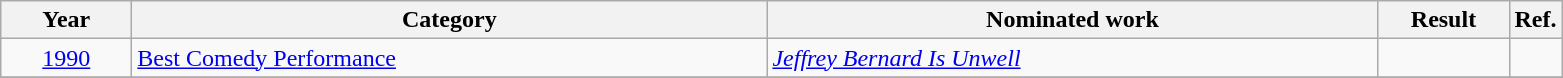<table class=wikitable>
<tr>
<th scope="col" style="width:5em;">Year</th>
<th scope="col" style="width:26em;">Category</th>
<th scope="col" style="width:25em;">Nominated work</th>
<th scope="col" style="width:5em;">Result</th>
<th>Ref.</th>
</tr>
<tr>
<td style="text-align:center;"><a href='#'>1990</a></td>
<td><a href='#'>Best Comedy Performance</a></td>
<td><em><a href='#'>Jeffrey Bernard Is Unwell</a></em></td>
<td></td>
<td></td>
</tr>
<tr>
</tr>
</table>
